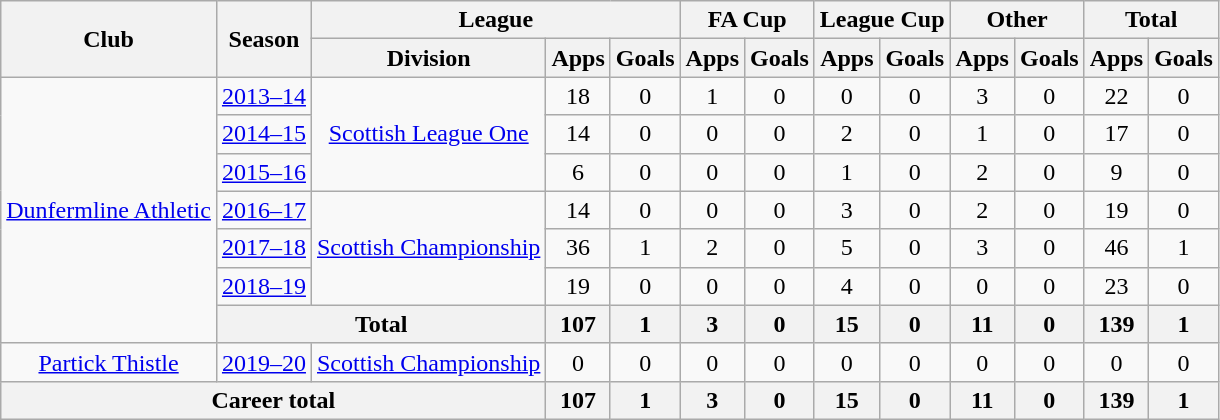<table class="wikitable" style="text-align: center">
<tr>
<th rowspan="2">Club</th>
<th rowspan="2">Season</th>
<th colspan="3">League</th>
<th colspan="2">FA Cup</th>
<th colspan="2">League Cup</th>
<th colspan="2">Other</th>
<th colspan="2">Total</th>
</tr>
<tr>
<th>Division</th>
<th>Apps</th>
<th>Goals</th>
<th>Apps</th>
<th>Goals</th>
<th>Apps</th>
<th>Goals</th>
<th>Apps</th>
<th>Goals</th>
<th>Apps</th>
<th>Goals</th>
</tr>
<tr>
<td rowspan="7"><a href='#'>Dunfermline Athletic</a></td>
<td><a href='#'>2013–14</a></td>
<td rowspan="3"><a href='#'>Scottish League One</a></td>
<td>18</td>
<td>0</td>
<td>1</td>
<td>0</td>
<td>0</td>
<td>0</td>
<td>3</td>
<td>0</td>
<td>22</td>
<td>0</td>
</tr>
<tr>
<td><a href='#'>2014–15</a></td>
<td>14</td>
<td>0</td>
<td>0</td>
<td>0</td>
<td>2</td>
<td>0</td>
<td>1</td>
<td>0</td>
<td>17</td>
<td>0</td>
</tr>
<tr>
<td><a href='#'>2015–16</a></td>
<td>6</td>
<td>0</td>
<td>0</td>
<td>0</td>
<td>1</td>
<td>0</td>
<td>2</td>
<td>0</td>
<td>9</td>
<td>0</td>
</tr>
<tr>
<td><a href='#'>2016–17</a></td>
<td rowspan="3"><a href='#'>Scottish Championship</a></td>
<td>14</td>
<td>0</td>
<td>0</td>
<td>0</td>
<td>3</td>
<td>0</td>
<td>2</td>
<td>0</td>
<td>19</td>
<td>0</td>
</tr>
<tr>
<td><a href='#'>2017–18</a></td>
<td>36</td>
<td>1</td>
<td>2</td>
<td>0</td>
<td>5</td>
<td>0</td>
<td>3</td>
<td>0</td>
<td>46</td>
<td>1</td>
</tr>
<tr>
<td><a href='#'>2018–19</a></td>
<td>19</td>
<td>0</td>
<td>0</td>
<td>0</td>
<td>4</td>
<td>0</td>
<td>0</td>
<td>0</td>
<td>23</td>
<td>0</td>
</tr>
<tr>
<th colspan="2">Total</th>
<th>107</th>
<th>1</th>
<th>3</th>
<th>0</th>
<th>15</th>
<th>0</th>
<th>11</th>
<th>0</th>
<th>139</th>
<th>1</th>
</tr>
<tr>
<td><a href='#'>Partick Thistle</a></td>
<td><a href='#'>2019–20</a></td>
<td><a href='#'>Scottish Championship</a></td>
<td>0</td>
<td>0</td>
<td>0</td>
<td>0</td>
<td>0</td>
<td>0</td>
<td>0</td>
<td>0</td>
<td>0</td>
<td>0</td>
</tr>
<tr>
<th colspan="3">Career total</th>
<th>107</th>
<th>1</th>
<th>3</th>
<th>0</th>
<th>15</th>
<th>0</th>
<th>11</th>
<th>0</th>
<th>139</th>
<th>1</th>
</tr>
</table>
